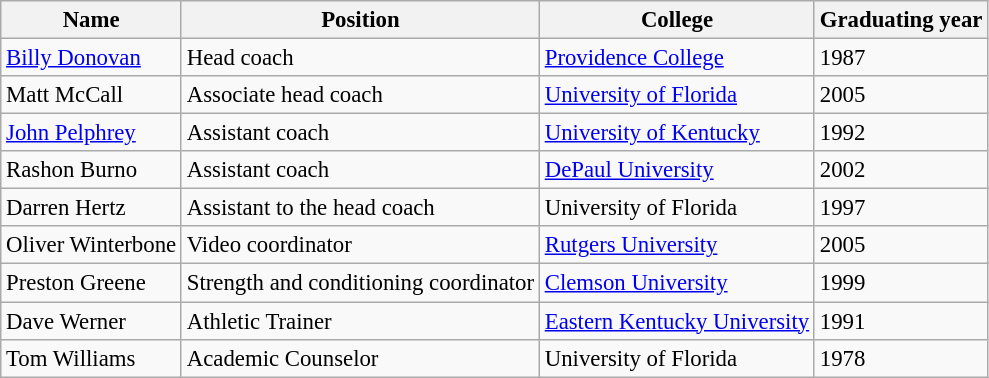<table class="wikitable" style="font-size: 95%;">
<tr>
<th>Name</th>
<th>Position</th>
<th>College</th>
<th>Graduating year</th>
</tr>
<tr>
<td><a href='#'>Billy Donovan</a></td>
<td>Head coach</td>
<td><a href='#'>Providence College</a></td>
<td>1987</td>
</tr>
<tr>
<td>Matt McCall</td>
<td>Associate head coach</td>
<td><a href='#'>University of Florida</a></td>
<td>2005</td>
</tr>
<tr>
<td><a href='#'>John Pelphrey</a></td>
<td>Assistant coach</td>
<td><a href='#'>University of Kentucky</a></td>
<td>1992</td>
</tr>
<tr>
<td>Rashon Burno</td>
<td>Assistant coach</td>
<td><a href='#'>DePaul University</a></td>
<td>2002</td>
</tr>
<tr>
<td>Darren Hertz</td>
<td>Assistant to the head coach</td>
<td>University of Florida</td>
<td>1997</td>
</tr>
<tr>
<td>Oliver Winterbone</td>
<td>Video coordinator</td>
<td><a href='#'>Rutgers University</a></td>
<td>2005</td>
</tr>
<tr>
<td>Preston Greene</td>
<td>Strength and conditioning coordinator</td>
<td><a href='#'>Clemson University</a></td>
<td>1999</td>
</tr>
<tr>
<td>Dave Werner</td>
<td>Athletic Trainer</td>
<td><a href='#'>Eastern Kentucky University</a></td>
<td>1991</td>
</tr>
<tr>
<td>Tom Williams</td>
<td>Academic Counselor</td>
<td>University of Florida</td>
<td>1978</td>
</tr>
</table>
